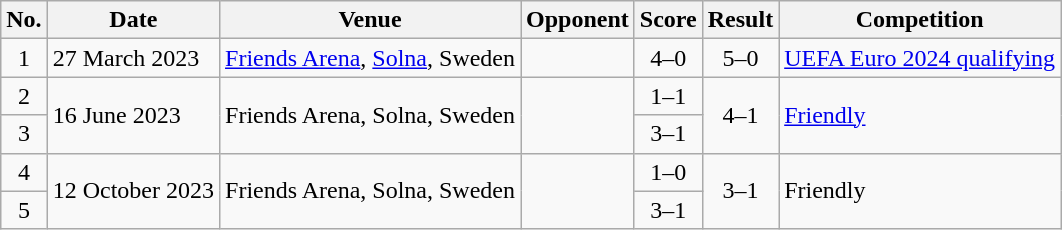<table class="wikitable sortable">
<tr>
<th scope="col">No.</th>
<th scope="col">Date</th>
<th scope="col">Venue</th>
<th scope="col">Opponent</th>
<th scope="col">Score</th>
<th scope="col">Result</th>
<th scope="col">Competition</th>
</tr>
<tr>
<td style="text-align:center">1</td>
<td>27 March 2023</td>
<td><a href='#'>Friends Arena</a>, <a href='#'>Solna</a>, Sweden</td>
<td></td>
<td style="text-align:center">4–0</td>
<td style="text-align:center">5–0</td>
<td><a href='#'>UEFA Euro 2024 qualifying</a></td>
</tr>
<tr>
<td style="text-align:center">2</td>
<td rowspan="2">16 June 2023</td>
<td rowspan="2">Friends Arena, Solna, Sweden</td>
<td rowspan="2"></td>
<td style="text-align:center">1–1</td>
<td rowspan="2" style="text-align:center">4–1</td>
<td rowspan="2"><a href='#'>Friendly</a></td>
</tr>
<tr>
<td style="text-align:center">3</td>
<td style="text-align:center">3–1</td>
</tr>
<tr>
<td style="text-align:center">4</td>
<td rowspan="2">12 October 2023</td>
<td rowspan="2">Friends Arena, Solna, Sweden</td>
<td rowspan="2"></td>
<td style="text-align:center">1–0</td>
<td rowspan="2" style="text-align:center">3–1</td>
<td rowspan="2">Friendly</td>
</tr>
<tr>
<td style="text-align:center">5</td>
<td style="text-align:center">3–1</td>
</tr>
</table>
